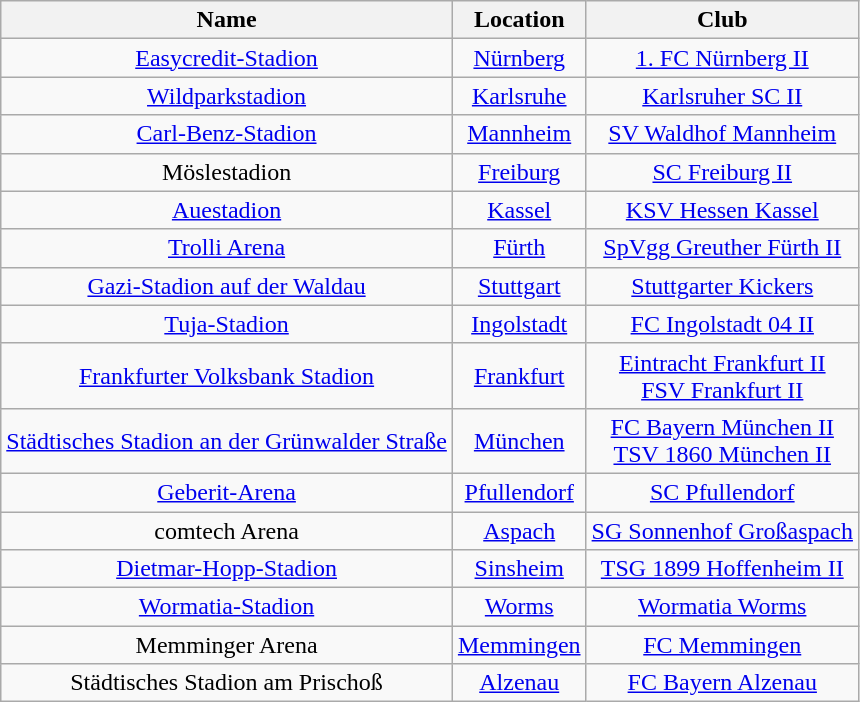<table class="wikitable sortable" style="text-align:center">
<tr>
<th>Name</th>
<th>Location</th>
<th>Club</th>
</tr>
<tr>
<td><a href='#'>Easycredit-Stadion</a></td>
<td><a href='#'>Nürnberg</a></td>
<td><a href='#'>1. FC Nürnberg II</a></td>
</tr>
<tr>
<td><a href='#'>Wildparkstadion</a></td>
<td><a href='#'>Karlsruhe</a></td>
<td><a href='#'>Karlsruher SC II</a></td>
</tr>
<tr>
<td><a href='#'>Carl-Benz-Stadion</a></td>
<td><a href='#'>Mannheim</a></td>
<td><a href='#'>SV Waldhof Mannheim</a></td>
</tr>
<tr>
<td>Möslestadion</td>
<td><a href='#'>Freiburg</a></td>
<td><a href='#'>SC Freiburg II</a></td>
</tr>
<tr>
<td><a href='#'>Auestadion</a></td>
<td><a href='#'>Kassel</a></td>
<td><a href='#'>KSV Hessen Kassel</a></td>
</tr>
<tr>
<td><a href='#'>Trolli Arena</a></td>
<td><a href='#'>Fürth</a></td>
<td><a href='#'>SpVgg Greuther Fürth II</a></td>
</tr>
<tr>
<td><a href='#'>Gazi-Stadion auf der Waldau</a></td>
<td><a href='#'>Stuttgart</a></td>
<td><a href='#'>Stuttgarter Kickers</a></td>
</tr>
<tr>
<td><a href='#'>Tuja-Stadion</a></td>
<td><a href='#'>Ingolstadt</a></td>
<td><a href='#'>FC Ingolstadt 04 II</a></td>
</tr>
<tr>
<td><a href='#'>Frankfurter Volksbank Stadion</a></td>
<td><a href='#'>Frankfurt</a></td>
<td><a href='#'>Eintracht Frankfurt II</a><br><a href='#'>FSV Frankfurt II</a></td>
</tr>
<tr>
<td><a href='#'>Städtisches Stadion an der Grünwalder Straße</a></td>
<td><a href='#'>München</a></td>
<td><a href='#'>FC Bayern München II</a><br><a href='#'>TSV 1860 München II</a></td>
</tr>
<tr>
<td><a href='#'>Geberit-Arena</a></td>
<td><a href='#'>Pfullendorf</a></td>
<td><a href='#'>SC Pfullendorf</a></td>
</tr>
<tr>
<td>comtech Arena</td>
<td><a href='#'>Aspach</a></td>
<td><a href='#'>SG Sonnenhof Großaspach</a></td>
</tr>
<tr>
<td><a href='#'>Dietmar-Hopp-Stadion</a></td>
<td><a href='#'>Sinsheim</a></td>
<td><a href='#'>TSG 1899 Hoffenheim II</a></td>
</tr>
<tr>
<td><a href='#'>Wormatia-Stadion</a></td>
<td><a href='#'>Worms</a></td>
<td><a href='#'>Wormatia Worms</a></td>
</tr>
<tr>
<td>Memminger Arena</td>
<td><a href='#'>Memmingen</a></td>
<td><a href='#'>FC Memmingen</a></td>
</tr>
<tr>
<td>Städtisches Stadion am Prischoß</td>
<td><a href='#'>Alzenau</a></td>
<td><a href='#'>FC Bayern Alzenau</a></td>
</tr>
</table>
